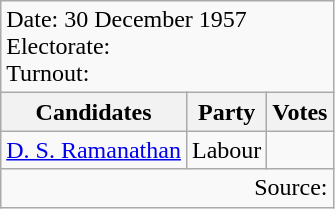<table class=wikitable>
<tr>
<td colspan=8>Date: 30 December 1957<br>Electorate: <br>Turnout:</td>
</tr>
<tr>
<th>Candidates</th>
<th>Party</th>
<th>Votes</th>
</tr>
<tr>
<td><a href='#'>D. S. Ramanathan</a></td>
<td>Labour</td>
<td></td>
</tr>
<tr>
<td colspan=3 align=right>Source:</td>
</tr>
</table>
